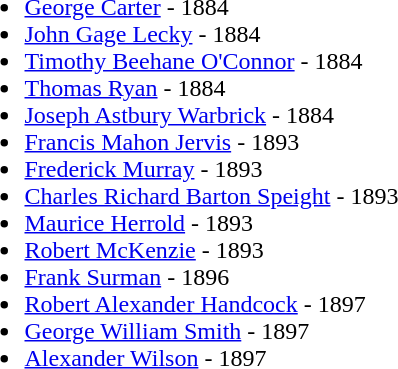<table border="0">
<tr valign="top">
<td><br><ul><li><a href='#'>George Carter</a> - 1884</li><li><a href='#'>John Gage Lecky</a> - 1884</li><li><a href='#'>Timothy Beehane O'Connor</a> - 1884</li><li><a href='#'>Thomas Ryan</a> - 1884</li><li><a href='#'>Joseph Astbury Warbrick</a> - 1884</li><li><a href='#'>Francis Mahon Jervis</a> - 1893</li><li><a href='#'>Frederick Murray</a> - 1893</li><li><a href='#'>Charles Richard Barton Speight</a> - 1893</li><li><a href='#'>Maurice Herrold</a> - 1893</li><li><a href='#'>Robert McKenzie</a> - 1893</li><li><a href='#'>Frank Surman</a> - 1896</li><li><a href='#'>Robert Alexander Handcock</a> - 1897</li><li><a href='#'>George William Smith</a> - 1897</li><li><a href='#'>Alexander Wilson</a> - 1897</li></ul></td>
</tr>
</table>
